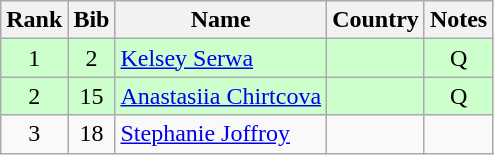<table class="wikitable" style="text-align:center;">
<tr>
<th>Rank</th>
<th>Bib</th>
<th>Name</th>
<th>Country</th>
<th>Notes</th>
</tr>
<tr bgcolor=ccffcc>
<td>1</td>
<td>2</td>
<td align=left><a href='#'>Kelsey Serwa</a></td>
<td align="left"></td>
<td>Q</td>
</tr>
<tr bgcolor=ccffcc>
<td>2</td>
<td>15</td>
<td align=left><a href='#'>Anastasiia Chirtcova</a></td>
<td align="left"></td>
<td>Q</td>
</tr>
<tr>
<td>3</td>
<td>18</td>
<td align=left><a href='#'>Stephanie Joffroy</a></td>
<td align="left"></td>
<td></td>
</tr>
</table>
